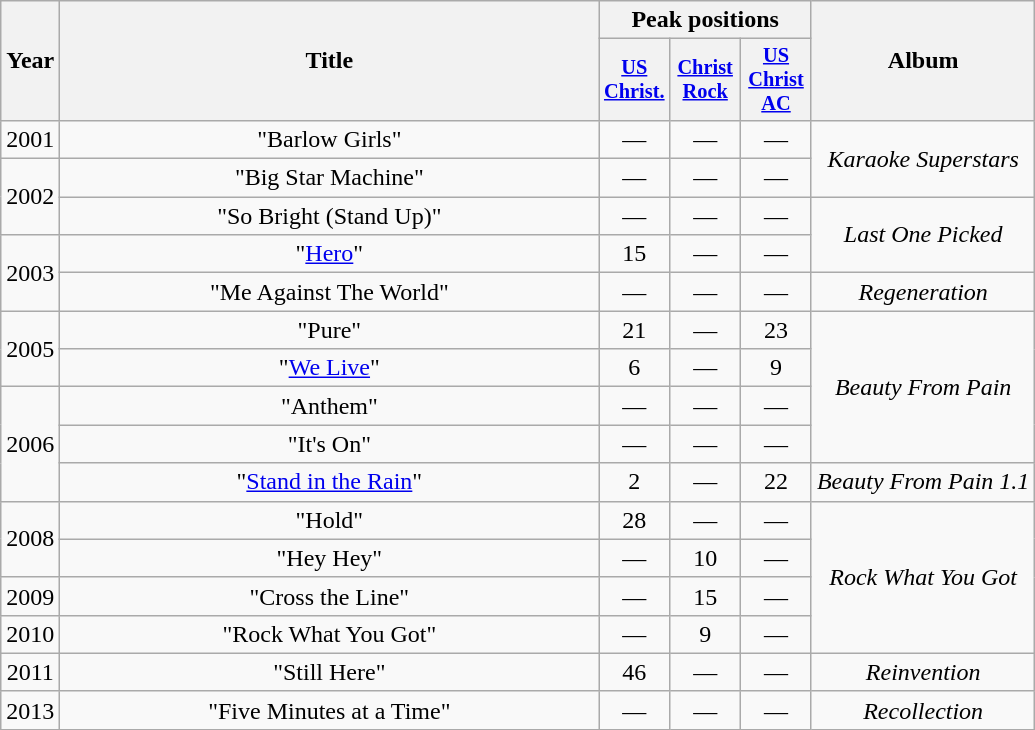<table class="wikitable" style="text-align:center">
<tr>
<th scope="col" rowspan="2" style="width:1em;">Year</th>
<th scope="col" rowspan="2" style="width:22em;">Title</th>
<th scope="col" colspan="3">Peak positions</th>
<th scope="col" rowspan="2">Album</th>
</tr>
<tr>
<th scope="col" style="width:3em;font-size:85%;"><a href='#'>US Christ.</a><br></th>
<th scope="col" style="width:3em;font-size:85%;"><a href='#'>Christ<br> Rock</a><br></th>
<th scope="col" style="width:3em;font-size:85%;"><a href='#'>US Christ<br> AC</a><br></th>
</tr>
<tr>
<td>2001</td>
<td>"Barlow Girls"</td>
<td>—</td>
<td>—</td>
<td>—</td>
<td rowspan="2"><em>Karaoke Superstars</em></td>
</tr>
<tr>
<td rowspan="2">2002</td>
<td>"Big Star Machine"</td>
<td>—</td>
<td>—</td>
<td>—</td>
</tr>
<tr>
<td>"So Bright (Stand Up)"</td>
<td>—</td>
<td>—</td>
<td>—</td>
<td rowspan="2"><em>Last One Picked</em></td>
</tr>
<tr>
<td rowspan="2">2003</td>
<td>"<a href='#'>Hero</a>"</td>
<td>15</td>
<td>—</td>
<td>—</td>
</tr>
<tr>
<td>"Me Against The World"</td>
<td>—</td>
<td>—</td>
<td>—</td>
<td><em>Regeneration</em></td>
</tr>
<tr>
<td rowspan="2">2005</td>
<td>"Pure"</td>
<td>21</td>
<td>—</td>
<td>23</td>
<td rowspan="4"><em>Beauty From Pain</em></td>
</tr>
<tr>
<td>"<a href='#'>We Live</a>"</td>
<td>6</td>
<td>—</td>
<td>9</td>
</tr>
<tr>
<td rowspan="3">2006</td>
<td>"Anthem"</td>
<td>—</td>
<td>—</td>
<td>—</td>
</tr>
<tr>
<td>"It's On"</td>
<td>—</td>
<td>—</td>
<td>—</td>
</tr>
<tr>
<td>"<a href='#'>Stand in the Rain</a>"</td>
<td>2</td>
<td>—</td>
<td>22</td>
<td><em>Beauty From Pain 1.1</em></td>
</tr>
<tr>
<td rowspan="2">2008</td>
<td>"Hold"</td>
<td>28</td>
<td>—</td>
<td>—</td>
<td rowspan="4"><em>Rock What You Got</em></td>
</tr>
<tr>
<td>"Hey Hey"</td>
<td>—</td>
<td>10</td>
<td>—</td>
</tr>
<tr>
<td>2009</td>
<td>"Cross the Line"</td>
<td>—</td>
<td>15</td>
<td>—</td>
</tr>
<tr>
<td>2010</td>
<td>"Rock What You Got"</td>
<td>—</td>
<td>9</td>
<td>—</td>
</tr>
<tr>
<td>2011</td>
<td>"Still Here"</td>
<td>46</td>
<td>—</td>
<td>—</td>
<td><em>Reinvention</em></td>
</tr>
<tr>
<td>2013</td>
<td>"Five Minutes at a Time"</td>
<td>—</td>
<td>—</td>
<td>—</td>
<td><em>Recollection</em></td>
</tr>
</table>
